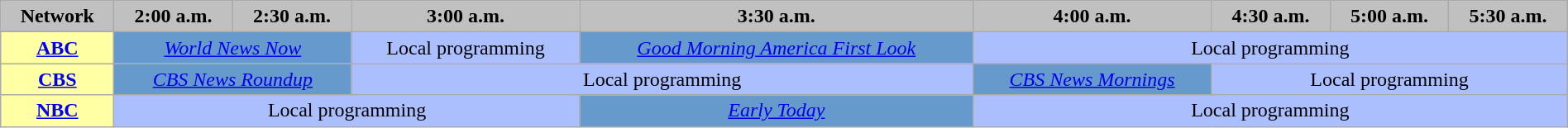<table class="wikitable" style="width:100%;margin-right:0;text-align:center">
<tr>
<th style="background-color:#C0C0C0;text-align:center">Network</th>
<th style="background-color:#C0C0C0;text-align:center">2:00 a.m.</th>
<th style="background-color:#C0C0C0;text-align:center">2:30 a.m.</th>
<th style="background-color:#C0C0C0;text-align:center">3:00 a.m.</th>
<th style="background-color:#C0C0C0;text-align:center">3:30 a.m.</th>
<th style="background-color:#C0C0C0;text-align:center">4:00 a.m.</th>
<th style="background-color:#C0C0C0;text-align:center">4:30 a.m.</th>
<th style="background-color:#C0C0C0;text-align:center">5:00 a.m.</th>
<th style="background-color:#C0C0C0;text-align:center">5:30 a.m.</th>
</tr>
<tr>
<th style="background:#FFFFA3;"><a href='#'>ABC</a></th>
<td colspan="2" style="background:#6699CC"><em><a href='#'>World News Now</a></em></td>
<td style="background:#abbfff">Local programming</td>
<td style="background: #6699CC"><em><a href='#'>Good Morning America First Look</a></em></td>
<td colspan="4" style="background:#abbfff">Local programming</td>
</tr>
<tr>
<th style="background:#FFFFA3;"><a href='#'>CBS</a></th>
<td colspan="2" style="background: #6699CC"><em><a href='#'>CBS News Roundup</a></em></td>
<td colspan="2" style="background:#abbfff">Local programming</td>
<td style="background: #6699CC"><em><a href='#'>CBS News Mornings</a></em></td>
<td colspan="3" style="background:#abbfff">Local programming</td>
</tr>
<tr>
<th style="background:#FFFFA3;"><a href='#'>NBC</a></th>
<td colspan="3" style="background:#abbfff">Local programming</td>
<td style="background: #6699CC"><em><a href='#'>Early Today</a></em></td>
<td colspan="4" style="background:#abbfff">Local programming</td>
</tr>
</table>
